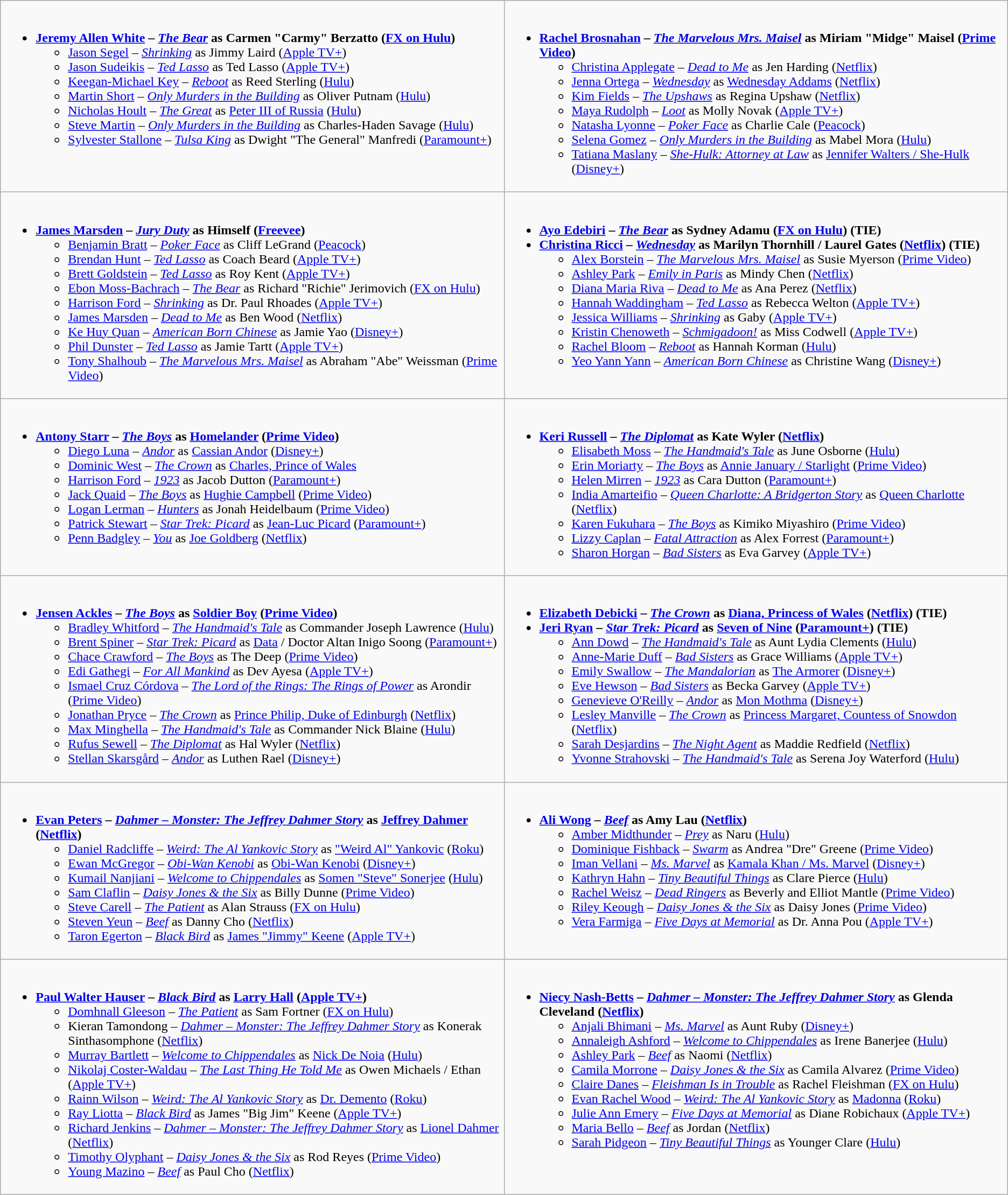<table class="wikitable">
<tr>
<td valign="top" width="50%"><br><ul><li><strong><a href='#'>Jeremy Allen White</a> – <em><a href='#'>The Bear</a></em> as Carmen "Carmy" Berzatto (<a href='#'>FX on Hulu</a>)</strong><ul><li><a href='#'>Jason Segel</a> – <em><a href='#'>Shrinking</a></em> as Jimmy Laird (<a href='#'>Apple TV+</a>)</li><li><a href='#'>Jason Sudeikis</a> – <em><a href='#'>Ted Lasso</a></em> as Ted Lasso (<a href='#'>Apple TV+</a>)</li><li><a href='#'>Keegan-Michael Key</a> – <em><a href='#'>Reboot</a></em> as Reed Sterling (<a href='#'>Hulu</a>)</li><li><a href='#'>Martin Short</a> – <em><a href='#'>Only Murders in the Building</a></em> as Oliver Putnam (<a href='#'>Hulu</a>)</li><li><a href='#'>Nicholas Hoult</a> – <em><a href='#'>The Great</a></em> as <a href='#'>Peter III of Russia</a> (<a href='#'>Hulu</a>)</li><li><a href='#'>Steve Martin</a> – <em><a href='#'>Only Murders in the Building</a></em> as Charles-Haden Savage (<a href='#'>Hulu</a>)</li><li><a href='#'>Sylvester Stallone</a> – <em><a href='#'>Tulsa King</a></em> as Dwight "The General" Manfredi (<a href='#'>Paramount+</a>)</li></ul></li></ul></td>
<td valign="top" width="50%"><br><ul><li><strong><a href='#'>Rachel Brosnahan</a> – <em><a href='#'>The Marvelous Mrs. Maisel</a></em> as Miriam "Midge" Maisel (<a href='#'>Prime Video</a>)</strong><ul><li><a href='#'>Christina Applegate</a> – <em><a href='#'>Dead to Me</a></em> as Jen Harding (<a href='#'>Netflix</a>)</li><li><a href='#'>Jenna Ortega</a> – <em><a href='#'>Wednesday</a></em> as <a href='#'>Wednesday Addams</a> (<a href='#'>Netflix</a>)</li><li><a href='#'>Kim Fields</a> – <em><a href='#'>The Upshaws</a></em> as Regina Upshaw (<a href='#'>Netflix</a>)</li><li><a href='#'>Maya Rudolph</a> – <em><a href='#'>Loot</a></em> as Molly Novak (<a href='#'>Apple TV+</a>)</li><li><a href='#'>Natasha Lyonne</a> – <em><a href='#'>Poker Face</a></em> as Charlie Cale (<a href='#'>Peacock</a>)</li><li><a href='#'>Selena Gomez</a> – <em><a href='#'>Only Murders in the Building</a></em> as Mabel Mora (<a href='#'>Hulu</a>)</li><li><a href='#'>Tatiana Maslany</a> – <em><a href='#'>She-Hulk: Attorney at Law</a></em> as <a href='#'>Jennifer Walters / She-Hulk</a> (<a href='#'>Disney+</a>)</li></ul></li></ul></td>
</tr>
<tr>
<td valign="top" width="50%"><br><ul><li><strong><a href='#'>James Marsden</a> – <em><a href='#'>Jury Duty</a></em> as Himself (<a href='#'>Freevee</a>)</strong><ul><li><a href='#'>Benjamin Bratt</a> – <em><a href='#'>Poker Face</a></em> as Cliff LeGrand (<a href='#'>Peacock</a>)</li><li><a href='#'>Brendan Hunt</a> – <em><a href='#'>Ted Lasso</a></em> as Coach Beard (<a href='#'>Apple TV+</a>)</li><li><a href='#'>Brett Goldstein</a> – <em><a href='#'>Ted Lasso</a></em> as Roy Kent (<a href='#'>Apple TV+</a>)</li><li><a href='#'>Ebon Moss-Bachrach</a> – <em><a href='#'>The Bear</a></em> as Richard "Richie" Jerimovich (<a href='#'>FX on Hulu</a>)</li><li><a href='#'>Harrison Ford</a> – <em><a href='#'>Shrinking</a></em> as Dr. Paul Rhoades (<a href='#'>Apple TV+</a>)</li><li><a href='#'>James Marsden</a> – <em><a href='#'>Dead to Me</a></em> as Ben Wood (<a href='#'>Netflix</a>)</li><li><a href='#'>Ke Huy Quan</a> – <em><a href='#'>American Born Chinese</a></em> as Jamie Yao (<a href='#'>Disney+</a>)</li><li><a href='#'>Phil Dunster</a> – <em><a href='#'>Ted Lasso</a></em> as Jamie Tartt (<a href='#'>Apple TV+</a>)</li><li><a href='#'>Tony Shalhoub</a> – <em><a href='#'>The Marvelous Mrs. Maisel</a></em> as Abraham "Abe" Weissman (<a href='#'>Prime Video</a>)</li></ul></li></ul></td>
<td valign="top" width="50%"><br><ul><li><strong><a href='#'>Ayo Edebiri</a> – <em><a href='#'>The Bear</a></em> as Sydney Adamu (<a href='#'>FX on Hulu</a>) (TIE)</strong></li><li><strong><a href='#'>Christina Ricci</a> – <em><a href='#'>Wednesday</a></em> as Marilyn Thornhill / Laurel Gates (<a href='#'>Netflix</a>) (TIE)</strong><ul><li><a href='#'>Alex Borstein</a> – <em><a href='#'>The Marvelous Mrs. Maisel</a></em> as Susie Myerson (<a href='#'>Prime Video</a>)</li><li><a href='#'>Ashley Park</a> – <em><a href='#'>Emily in Paris</a></em> as Mindy Chen (<a href='#'>Netflix</a>)</li><li><a href='#'>Diana Maria Riva</a> – <em><a href='#'>Dead to Me</a></em> as Ana Perez (<a href='#'>Netflix</a>)</li><li><a href='#'>Hannah Waddingham</a> – <em><a href='#'>Ted Lasso</a></em> as Rebecca Welton (<a href='#'>Apple TV+</a>)</li><li><a href='#'>Jessica Williams</a> – <em><a href='#'>Shrinking</a></em> as Gaby (<a href='#'>Apple TV+</a>)</li><li><a href='#'>Kristin Chenoweth</a> – <em><a href='#'>Schmigadoon!</a></em> as Miss Codwell (<a href='#'>Apple TV+</a>)</li><li><a href='#'>Rachel Bloom</a> – <em><a href='#'>Reboot</a></em> as Hannah Korman (<a href='#'>Hulu</a>)</li><li><a href='#'>Yeo Yann Yann</a> – <em><a href='#'>American Born Chinese</a></em> as Christine Wang (<a href='#'>Disney+</a>)</li></ul></li></ul></td>
</tr>
<tr>
<td valign="top" width="50%"><br><ul><li><strong><a href='#'>Antony Starr</a> – <em><a href='#'>The Boys</a></em> as <a href='#'>Homelander</a> (<a href='#'>Prime Video</a>)</strong><ul><li><a href='#'>Diego Luna</a> – <em><a href='#'>Andor</a></em> as <a href='#'>Cassian Andor</a> (<a href='#'>Disney+</a>)</li><li><a href='#'>Dominic West</a> – <em><a href='#'>The Crown</a></em> as <a href='#'>Charles, Prince of Wales</a></li><li><a href='#'>Harrison Ford</a> – <em><a href='#'>1923</a></em> as Jacob Dutton (<a href='#'>Paramount+</a>)</li><li><a href='#'>Jack Quaid</a> – <em><a href='#'>The Boys</a></em> as <a href='#'>Hughie Campbell</a> (<a href='#'>Prime Video</a>)</li><li><a href='#'>Logan Lerman</a> – <em><a href='#'>Hunters</a></em> as Jonah Heidelbaum (<a href='#'>Prime Video</a>)</li><li><a href='#'>Patrick Stewart</a> – <em><a href='#'>Star Trek: Picard</a></em> as <a href='#'>Jean-Luc Picard</a> (<a href='#'>Paramount+</a>)</li><li><a href='#'>Penn Badgley</a> – <em><a href='#'>You</a></em> as <a href='#'>Joe Goldberg</a> (<a href='#'>Netflix</a>)</li></ul></li></ul></td>
<td valign="top" width="50%"><br><ul><li><strong><a href='#'>Keri Russell</a> – <em><a href='#'>The Diplomat</a></em> as Kate Wyler (<a href='#'>Netflix</a>)</strong><ul><li><a href='#'>Elisabeth Moss</a> – <em><a href='#'>The Handmaid's Tale</a></em> as June Osborne (<a href='#'>Hulu</a>)</li><li><a href='#'>Erin Moriarty</a> – <em><a href='#'>The Boys</a></em> as <a href='#'>Annie January / Starlight</a> (<a href='#'>Prime Video</a>)</li><li><a href='#'>Helen Mirren</a> – <em><a href='#'>1923</a></em> as Cara Dutton (<a href='#'>Paramount+</a>)</li><li><a href='#'>India Amarteifio</a> – <em><a href='#'>Queen Charlotte: A Bridgerton Story</a></em> as <a href='#'>Queen Charlotte</a> (<a href='#'>Netflix</a>)</li><li><a href='#'>Karen Fukuhara</a> – <em><a href='#'>The Boys</a></em> as Kimiko Miyashiro (<a href='#'>Prime Video</a>)</li><li><a href='#'>Lizzy Caplan</a> – <em><a href='#'>Fatal Attraction</a></em> as Alex Forrest (<a href='#'>Paramount+</a>)</li><li><a href='#'>Sharon Horgan</a> – <em><a href='#'>Bad Sisters</a></em> as Eva Garvey (<a href='#'>Apple TV+</a>)</li></ul></li></ul></td>
</tr>
<tr>
<td valign="top" width="50%"><br><ul><li><strong><a href='#'>Jensen Ackles</a> – <em><a href='#'>The Boys</a></em> as <a href='#'>Soldier Boy</a> (<a href='#'>Prime Video</a>)</strong><ul><li><a href='#'>Bradley Whitford</a> – <em><a href='#'>The Handmaid's Tale</a></em> as Commander Joseph Lawrence (<a href='#'>Hulu</a>)</li><li><a href='#'>Brent Spiner</a> – <em><a href='#'>Star Trek: Picard</a></em> as <a href='#'>Data</a> / Doctor Altan Inigo Soong (<a href='#'>Paramount+</a>)</li><li><a href='#'>Chace Crawford</a> – <em><a href='#'>The Boys</a></em> as The Deep (<a href='#'>Prime Video</a>)</li><li><a href='#'>Edi Gathegi</a> – <em><a href='#'>For All Mankind</a></em> as Dev Ayesa (<a href='#'>Apple TV+</a>)</li><li><a href='#'>Ismael Cruz Córdova</a> – <em><a href='#'>The Lord of the Rings: The Rings of Power</a></em> as Arondir (<a href='#'>Prime Video</a>)</li><li><a href='#'>Jonathan Pryce</a> – <em><a href='#'>The Crown</a></em> as <a href='#'>Prince Philip, Duke of Edinburgh</a> (<a href='#'>Netflix</a>)</li><li><a href='#'>Max Minghella</a> – <em><a href='#'>The Handmaid's Tale</a></em> as Commander Nick Blaine (<a href='#'>Hulu</a>)</li><li><a href='#'>Rufus Sewell</a> – <em><a href='#'>The Diplomat</a></em> as Hal Wyler (<a href='#'>Netflix</a>)</li><li><a href='#'>Stellan Skarsgård</a> – <em><a href='#'>Andor</a></em> as Luthen Rael (<a href='#'>Disney+</a>)</li></ul></li></ul></td>
<td valign="top" width="50%"><br><ul><li><strong><a href='#'>Elizabeth Debicki</a> – <em><a href='#'>The Crown</a></em> as <a href='#'>Diana, Princess of Wales</a> (<a href='#'>Netflix</a>) (TIE)</strong></li><li><strong><a href='#'>Jeri Ryan</a> – <em><a href='#'>Star Trek: Picard</a></em> as <a href='#'>Seven of Nine</a> (<a href='#'>Paramount+</a>) (TIE)</strong><ul><li><a href='#'>Ann Dowd</a> – <em><a href='#'>The Handmaid's Tale</a></em> as Aunt Lydia Clements (<a href='#'>Hulu</a>)</li><li><a href='#'>Anne-Marie Duff</a> – <em><a href='#'>Bad Sisters</a></em> as Grace Williams (<a href='#'>Apple TV+</a>)</li><li><a href='#'>Emily Swallow</a> – <em><a href='#'>The Mandalorian</a></em> as <a href='#'>The Armorer</a> (<a href='#'>Disney+</a>)</li><li><a href='#'>Eve Hewson</a> – <em><a href='#'>Bad Sisters</a></em> as Becka Garvey (<a href='#'>Apple TV+</a>)</li><li><a href='#'>Genevieve O'Reilly</a> – <em><a href='#'>Andor</a></em> as <a href='#'>Mon Mothma</a> (<a href='#'>Disney+</a>)</li><li><a href='#'>Lesley Manville</a> – <em><a href='#'>The Crown</a></em> as <a href='#'>Princess Margaret, Countess of Snowdon</a> (<a href='#'>Netflix</a>)</li><li><a href='#'>Sarah Desjardins</a> – <em><a href='#'>The Night Agent</a></em> as Maddie Redfield (<a href='#'>Netflix</a>)</li><li><a href='#'>Yvonne Strahovski</a> – <em><a href='#'>The Handmaid's Tale</a></em> as Serena Joy Waterford (<a href='#'>Hulu</a>)</li></ul></li></ul></td>
</tr>
<tr>
<td valign="top" width="50%"><br><ul><li><strong><a href='#'>Evan Peters</a> – <em><a href='#'>Dahmer – Monster: The Jeffrey Dahmer Story</a></em> as <a href='#'>Jeffrey Dahmer</a> (<a href='#'>Netflix</a>)</strong><ul><li><a href='#'>Daniel Radcliffe</a> – <em><a href='#'>Weird: The Al Yankovic Story</a></em> as <a href='#'>"Weird Al" Yankovic</a> (<a href='#'>Roku</a>)</li><li><a href='#'>Ewan McGregor</a> – <em><a href='#'>Obi-Wan Kenobi</a></em> as <a href='#'>Obi-Wan Kenobi</a> (<a href='#'>Disney+</a>)</li><li><a href='#'>Kumail Nanjiani</a> – <em><a href='#'>Welcome to Chippendales</a></em> as <a href='#'>Somen "Steve" Sonerjee</a> (<a href='#'>Hulu</a>)</li><li><a href='#'>Sam Claflin</a> – <em><a href='#'>Daisy Jones & the Six</a></em> as Billy Dunne (<a href='#'>Prime Video</a>)</li><li><a href='#'>Steve Carell</a> – <em><a href='#'>The Patient</a></em> as Alan Strauss (<a href='#'>FX on Hulu</a>)</li><li><a href='#'>Steven Yeun</a> – <em><a href='#'>Beef</a></em> as Danny Cho (<a href='#'>Netflix</a>)</li><li><a href='#'>Taron Egerton</a> – <em><a href='#'>Black Bird</a></em> as <a href='#'>James "Jimmy" Keene</a> (<a href='#'>Apple TV+</a>)</li></ul></li></ul></td>
<td valign="top" width="50%"><br><ul><li><strong><a href='#'>Ali Wong</a> – <em><a href='#'>Beef</a></em> as Amy Lau (<a href='#'>Netflix</a>)</strong><ul><li><a href='#'>Amber Midthunder</a> – <em><a href='#'>Prey</a></em> as Naru (<a href='#'>Hulu</a>)</li><li><a href='#'>Dominique Fishback</a> – <em><a href='#'>Swarm</a></em> as Andrea "Dre" Greene (<a href='#'>Prime Video</a>)</li><li><a href='#'>Iman Vellani</a> – <em><a href='#'>Ms. Marvel</a></em> as <a href='#'>Kamala Khan / Ms. Marvel</a> (<a href='#'>Disney+</a>)</li><li><a href='#'>Kathryn Hahn</a> – <em><a href='#'>Tiny Beautiful Things</a></em> as Clare Pierce (<a href='#'>Hulu</a>)</li><li><a href='#'>Rachel Weisz</a> – <em><a href='#'>Dead Ringers</a></em> as Beverly and Elliot Mantle (<a href='#'>Prime Video</a>)</li><li><a href='#'>Riley Keough</a> – <em><a href='#'>Daisy Jones & the Six</a></em> as Daisy Jones (<a href='#'>Prime Video</a>)</li><li><a href='#'>Vera Farmiga</a> – <em><a href='#'>Five Days at Memorial</a></em> as Dr. Anna Pou (<a href='#'>Apple TV+</a>)</li></ul></li></ul></td>
</tr>
<tr>
<td valign="top" width="50%"><br><ul><li><strong><a href='#'>Paul Walter Hauser</a> – <em><a href='#'>Black Bird</a></em> as <a href='#'>Larry Hall</a> (<a href='#'>Apple TV+</a>)</strong><ul><li><a href='#'>Domhnall Gleeson</a> – <em><a href='#'>The Patient</a></em> as Sam Fortner (<a href='#'>FX on Hulu</a>)</li><li>Kieran Tamondong – <em><a href='#'>Dahmer – Monster: The Jeffrey Dahmer Story</a></em> as Konerak Sinthasomphone (<a href='#'>Netflix</a>)</li><li><a href='#'>Murray Bartlett</a> – <em><a href='#'>Welcome to Chippendales</a></em> as <a href='#'>Nick De Noia</a> (<a href='#'>Hulu</a>)</li><li><a href='#'>Nikolaj Coster-Waldau</a> – <em><a href='#'>The Last Thing He Told Me</a></em> as Owen Michaels / Ethan (<a href='#'>Apple TV+</a>)</li><li><a href='#'>Rainn Wilson</a> – <em><a href='#'>Weird: The Al Yankovic Story</a></em> as <a href='#'>Dr. Demento</a> (<a href='#'>Roku</a>)</li><li><a href='#'>Ray Liotta</a> – <em><a href='#'>Black Bird</a></em> as James "Big Jim" Keene (<a href='#'>Apple TV+</a>)</li><li><a href='#'>Richard Jenkins</a> – <em><a href='#'>Dahmer – Monster: The Jeffrey Dahmer Story</a></em> as <a href='#'>Lionel Dahmer</a> (<a href='#'>Netflix</a>)</li><li><a href='#'>Timothy Olyphant</a> – <em><a href='#'>Daisy Jones & the Six</a></em> as Rod Reyes (<a href='#'>Prime Video</a>)</li><li><a href='#'>Young Mazino</a> – <em><a href='#'>Beef</a></em> as Paul Cho (<a href='#'>Netflix</a>)</li></ul></li></ul></td>
<td valign="top" width="50%"><br><ul><li><strong><a href='#'>Niecy Nash-Betts</a> – <em><a href='#'>Dahmer – Monster: The Jeffrey Dahmer Story</a></em> as Glenda Cleveland (<a href='#'>Netflix</a>)</strong><ul><li><a href='#'>Anjali Bhimani</a> – <em><a href='#'>Ms. Marvel</a></em> as Aunt Ruby (<a href='#'>Disney+</a>)</li><li><a href='#'>Annaleigh Ashford</a> – <em><a href='#'>Welcome to Chippendales</a></em> as Irene Banerjee (<a href='#'>Hulu</a>)</li><li><a href='#'>Ashley Park</a> – <em><a href='#'>Beef</a></em> as Naomi (<a href='#'>Netflix</a>)</li><li><a href='#'>Camila Morrone</a> – <em><a href='#'>Daisy Jones & the Six</a></em> as Camila Alvarez (<a href='#'>Prime Video</a>)</li><li><a href='#'>Claire Danes</a> – <em><a href='#'>Fleishman Is in Trouble</a></em> as Rachel Fleishman (<a href='#'>FX on Hulu</a>)</li><li><a href='#'>Evan Rachel Wood</a> – <em><a href='#'>Weird: The Al Yankovic Story</a></em> as <a href='#'>Madonna</a> (<a href='#'>Roku</a>)</li><li><a href='#'>Julie Ann Emery</a> – <em><a href='#'>Five Days at Memorial</a></em> as Diane Robichaux (<a href='#'>Apple TV+</a>)</li><li><a href='#'>Maria Bello</a> – <em><a href='#'>Beef</a></em> as Jordan (<a href='#'>Netflix</a>)</li><li><a href='#'>Sarah Pidgeon</a> – <em><a href='#'>Tiny Beautiful Things</a></em> as Younger Clare (<a href='#'>Hulu</a>)</li></ul></li></ul></td>
</tr>
</table>
